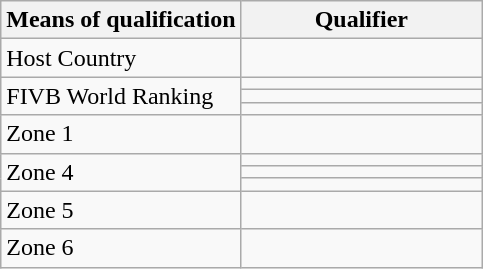<table class="wikitable">
<tr>
<th width=50%>Means of qualification</th>
<th width=50%>Qualifier</th>
</tr>
<tr>
<td>Host Country</td>
<td></td>
</tr>
<tr>
<td rowspan="3">FIVB World Ranking</td>
<td></td>
</tr>
<tr>
<td></td>
</tr>
<tr>
<td></td>
</tr>
<tr>
<td>Zone 1</td>
<td></td>
</tr>
<tr>
<td rowspan="3">Zone 4</td>
<td></td>
</tr>
<tr>
<td></td>
</tr>
<tr>
<td></td>
</tr>
<tr>
<td>Zone 5</td>
<td></td>
</tr>
<tr>
<td>Zone 6</td>
<td></td>
</tr>
</table>
